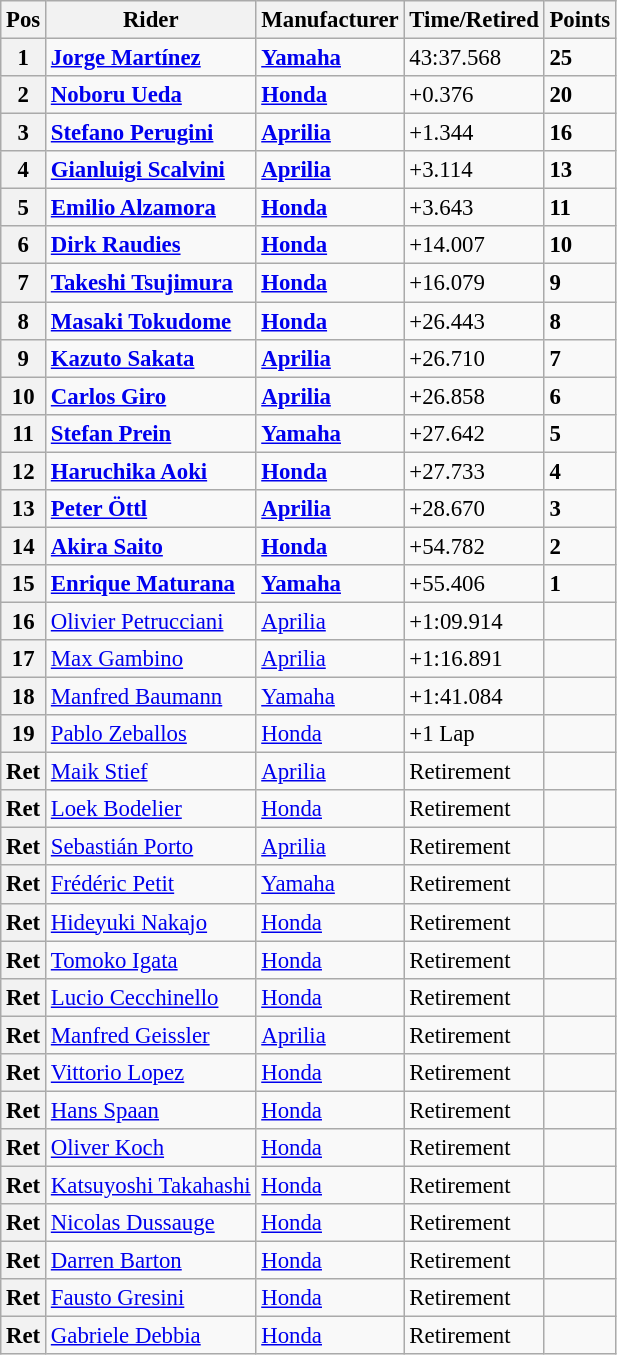<table class="wikitable" style="font-size: 95%;">
<tr>
<th>Pos</th>
<th>Rider</th>
<th>Manufacturer</th>
<th>Time/Retired</th>
<th>Points</th>
</tr>
<tr>
<th>1</th>
<td> <strong><a href='#'>Jorge Martínez</a></strong></td>
<td><strong><a href='#'>Yamaha</a></strong></td>
<td>43:37.568</td>
<td><strong>25</strong></td>
</tr>
<tr>
<th>2</th>
<td> <strong><a href='#'>Noboru Ueda</a></strong></td>
<td><strong><a href='#'>Honda</a></strong></td>
<td>+0.376</td>
<td><strong>20</strong></td>
</tr>
<tr>
<th>3</th>
<td> <strong><a href='#'>Stefano Perugini</a></strong></td>
<td><strong><a href='#'>Aprilia</a></strong></td>
<td>+1.344</td>
<td><strong>16</strong></td>
</tr>
<tr>
<th>4</th>
<td> <strong><a href='#'>Gianluigi Scalvini</a></strong></td>
<td><strong><a href='#'>Aprilia</a></strong></td>
<td>+3.114</td>
<td><strong>13</strong></td>
</tr>
<tr>
<th>5</th>
<td> <strong><a href='#'>Emilio Alzamora</a></strong></td>
<td><strong><a href='#'>Honda</a></strong></td>
<td>+3.643</td>
<td><strong>11</strong></td>
</tr>
<tr>
<th>6</th>
<td> <strong><a href='#'>Dirk Raudies</a></strong></td>
<td><strong><a href='#'>Honda</a></strong></td>
<td>+14.007</td>
<td><strong>10</strong></td>
</tr>
<tr>
<th>7</th>
<td> <strong><a href='#'>Takeshi Tsujimura</a></strong></td>
<td><strong><a href='#'>Honda</a></strong></td>
<td>+16.079</td>
<td><strong>9</strong></td>
</tr>
<tr>
<th>8</th>
<td> <strong><a href='#'>Masaki Tokudome</a></strong></td>
<td><strong><a href='#'>Honda</a></strong></td>
<td>+26.443</td>
<td><strong>8</strong></td>
</tr>
<tr>
<th>9</th>
<td> <strong><a href='#'>Kazuto Sakata</a></strong></td>
<td><strong><a href='#'>Aprilia</a></strong></td>
<td>+26.710</td>
<td><strong>7</strong></td>
</tr>
<tr>
<th>10</th>
<td> <strong><a href='#'>Carlos Giro</a></strong></td>
<td><strong><a href='#'>Aprilia</a></strong></td>
<td>+26.858</td>
<td><strong>6</strong></td>
</tr>
<tr>
<th>11</th>
<td> <strong><a href='#'>Stefan Prein</a></strong></td>
<td><strong><a href='#'>Yamaha</a></strong></td>
<td>+27.642</td>
<td><strong>5</strong></td>
</tr>
<tr>
<th>12</th>
<td> <strong><a href='#'>Haruchika Aoki</a></strong></td>
<td><strong><a href='#'>Honda</a></strong></td>
<td>+27.733</td>
<td><strong>4</strong></td>
</tr>
<tr>
<th>13</th>
<td> <strong><a href='#'>Peter Öttl</a></strong></td>
<td><strong><a href='#'>Aprilia</a></strong></td>
<td>+28.670</td>
<td><strong>3</strong></td>
</tr>
<tr>
<th>14</th>
<td> <strong><a href='#'>Akira Saito</a></strong></td>
<td><strong><a href='#'>Honda</a></strong></td>
<td>+54.782</td>
<td><strong>2</strong></td>
</tr>
<tr>
<th>15</th>
<td> <strong><a href='#'>Enrique Maturana</a></strong></td>
<td><strong><a href='#'>Yamaha</a></strong></td>
<td>+55.406</td>
<td><strong>1</strong></td>
</tr>
<tr>
<th>16</th>
<td> <a href='#'>Olivier Petrucciani</a></td>
<td><a href='#'>Aprilia</a></td>
<td>+1:09.914</td>
<td></td>
</tr>
<tr>
<th>17</th>
<td> <a href='#'>Max Gambino</a></td>
<td><a href='#'>Aprilia</a></td>
<td>+1:16.891</td>
<td></td>
</tr>
<tr>
<th>18</th>
<td> <a href='#'>Manfred Baumann</a></td>
<td><a href='#'>Yamaha</a></td>
<td>+1:41.084</td>
<td></td>
</tr>
<tr>
<th>19</th>
<td> <a href='#'>Pablo Zeballos</a></td>
<td><a href='#'>Honda</a></td>
<td>+1 Lap</td>
<td></td>
</tr>
<tr>
<th>Ret</th>
<td> <a href='#'>Maik Stief</a></td>
<td><a href='#'>Aprilia</a></td>
<td>Retirement</td>
<td></td>
</tr>
<tr>
<th>Ret</th>
<td> <a href='#'>Loek Bodelier</a></td>
<td><a href='#'>Honda</a></td>
<td>Retirement</td>
<td></td>
</tr>
<tr>
<th>Ret</th>
<td> <a href='#'>Sebastián Porto</a></td>
<td><a href='#'>Aprilia</a></td>
<td>Retirement</td>
<td></td>
</tr>
<tr>
<th>Ret</th>
<td> <a href='#'>Frédéric Petit</a></td>
<td><a href='#'>Yamaha</a></td>
<td>Retirement</td>
<td></td>
</tr>
<tr>
<th>Ret</th>
<td> <a href='#'>Hideyuki Nakajo</a></td>
<td><a href='#'>Honda</a></td>
<td>Retirement</td>
<td></td>
</tr>
<tr>
<th>Ret</th>
<td> <a href='#'>Tomoko Igata</a></td>
<td><a href='#'>Honda</a></td>
<td>Retirement</td>
<td></td>
</tr>
<tr>
<th>Ret</th>
<td> <a href='#'>Lucio Cecchinello</a></td>
<td><a href='#'>Honda</a></td>
<td>Retirement</td>
<td></td>
</tr>
<tr>
<th>Ret</th>
<td> <a href='#'>Manfred Geissler</a></td>
<td><a href='#'>Aprilia</a></td>
<td>Retirement</td>
<td></td>
</tr>
<tr>
<th>Ret</th>
<td> <a href='#'>Vittorio Lopez</a></td>
<td><a href='#'>Honda</a></td>
<td>Retirement</td>
<td></td>
</tr>
<tr>
<th>Ret</th>
<td> <a href='#'>Hans Spaan</a></td>
<td><a href='#'>Honda</a></td>
<td>Retirement</td>
<td></td>
</tr>
<tr>
<th>Ret</th>
<td> <a href='#'>Oliver Koch</a></td>
<td><a href='#'>Honda</a></td>
<td>Retirement</td>
<td></td>
</tr>
<tr>
<th>Ret</th>
<td> <a href='#'>Katsuyoshi Takahashi</a></td>
<td><a href='#'>Honda</a></td>
<td>Retirement</td>
<td></td>
</tr>
<tr>
<th>Ret</th>
<td> <a href='#'>Nicolas Dussauge</a></td>
<td><a href='#'>Honda</a></td>
<td>Retirement</td>
<td></td>
</tr>
<tr>
<th>Ret</th>
<td> <a href='#'>Darren Barton</a></td>
<td><a href='#'>Honda</a></td>
<td>Retirement</td>
<td></td>
</tr>
<tr>
<th>Ret</th>
<td> <a href='#'>Fausto Gresini</a></td>
<td><a href='#'>Honda</a></td>
<td>Retirement</td>
<td></td>
</tr>
<tr>
<th>Ret</th>
<td> <a href='#'>Gabriele Debbia</a></td>
<td><a href='#'>Honda</a></td>
<td>Retirement</td>
<td></td>
</tr>
</table>
